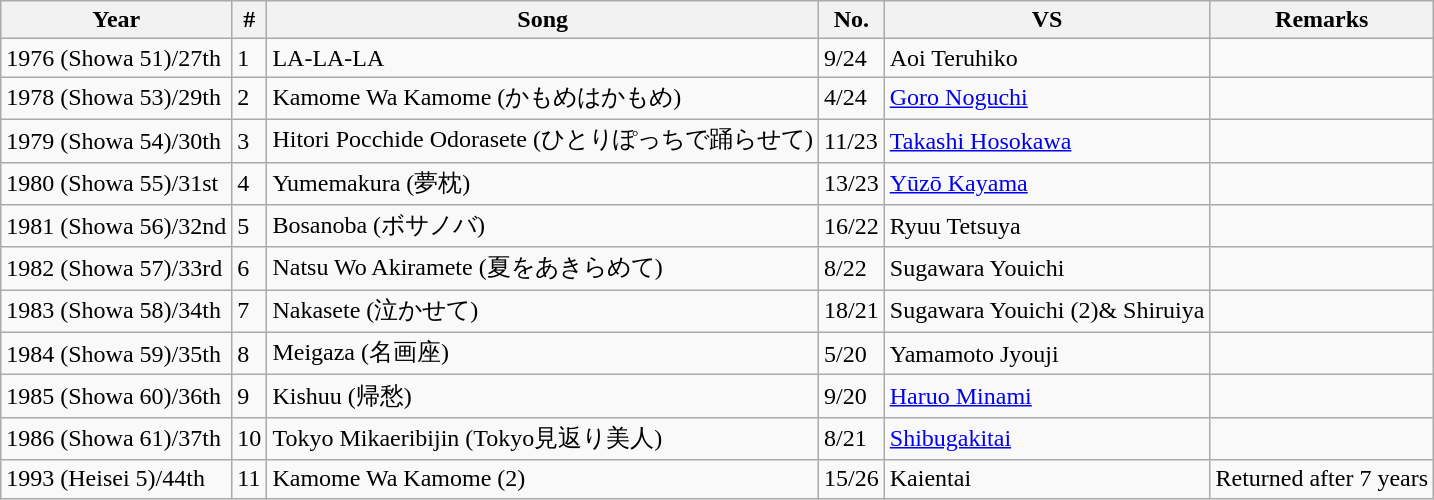<table class="wikitable">
<tr>
<th>Year</th>
<th>#</th>
<th>Song</th>
<th>No.</th>
<th>VS</th>
<th>Remarks</th>
</tr>
<tr>
<td>1976 (Showa 51)/27th</td>
<td>1</td>
<td>LA-LA-LA</td>
<td>9/24</td>
<td>Aoi Teruhiko</td>
<td></td>
</tr>
<tr>
<td>1978 (Showa 53)/29th</td>
<td>2</td>
<td>Kamome Wa Kamome  (かもめはかもめ)</td>
<td>4/24</td>
<td><a href='#'>Goro Noguchi</a></td>
<td></td>
</tr>
<tr>
<td>1979 (Showa 54)/30th</td>
<td>3</td>
<td>Hitori Pocchide Odorasete (ひとりぽっちで踊らせて)</td>
<td>11/23</td>
<td><a href='#'>Takashi Hosokawa</a></td>
<td></td>
</tr>
<tr>
<td>1980 (Showa 55)/31st</td>
<td>4</td>
<td>Yumemakura (夢枕)</td>
<td>13/23</td>
<td><a href='#'>Yūzō Kayama</a></td>
<td></td>
</tr>
<tr>
<td>1981 (Showa 56)/32nd</td>
<td>5</td>
<td>Bosanoba (ボサノバ)</td>
<td>16/22</td>
<td>Ryuu Tetsuya</td>
<td></td>
</tr>
<tr>
<td>1982 (Showa 57)/33rd</td>
<td>6</td>
<td>Natsu Wo Akiramete (夏をあきらめて)</td>
<td>8/22</td>
<td>Sugawara Youichi</td>
<td></td>
</tr>
<tr>
<td>1983 (Showa 58)/34th</td>
<td>7</td>
<td>Nakasete (泣かせて)</td>
<td>18/21</td>
<td>Sugawara Youichi (2)& Shiruiya</td>
<td></td>
</tr>
<tr>
<td>1984 (Showa 59)/35th</td>
<td>8</td>
<td>Meigaza (名画座)</td>
<td>5/20</td>
<td>Yamamoto Jyouji</td>
<td></td>
</tr>
<tr>
<td>1985 (Showa 60)/36th</td>
<td>9</td>
<td>Kishuu (帰愁)</td>
<td>9/20</td>
<td><a href='#'>Haruo Minami</a></td>
<td></td>
</tr>
<tr>
<td>1986 (Showa 61)/37th</td>
<td>10</td>
<td>Tokyo Mikaeribijin (Tokyo見返り美人)</td>
<td>8/21</td>
<td><a href='#'>Shibugakitai</a></td>
<td></td>
</tr>
<tr>
<td>1993 (Heisei 5)/44th</td>
<td>11</td>
<td>Kamome Wa Kamome (2)</td>
<td>15/26</td>
<td>Kaientai</td>
<td>Returned after 7 years</td>
</tr>
</table>
